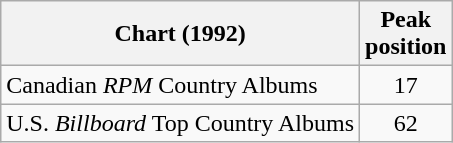<table class="wikitable">
<tr>
<th>Chart (1992)</th>
<th>Peak<br>position</th>
</tr>
<tr>
<td>Canadian <em>RPM</em> Country Albums</td>
<td align="center">17</td>
</tr>
<tr>
<td>U.S. <em>Billboard</em> Top Country Albums</td>
<td align="center">62</td>
</tr>
</table>
